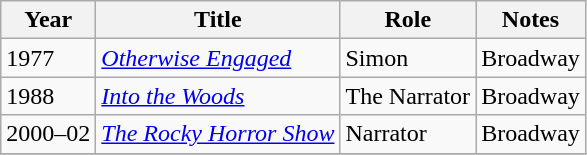<table class="wikitable sortable">
<tr>
<th>Year</th>
<th>Title</th>
<th>Role</th>
<th>Notes</th>
</tr>
<tr>
<td>1977</td>
<td><em><a href='#'>Otherwise Engaged</a></em></td>
<td>Simon</td>
<td>Broadway</td>
</tr>
<tr>
<td>1988</td>
<td><em><a href='#'>Into the Woods</a></em></td>
<td>The Narrator</td>
<td>Broadway</td>
</tr>
<tr>
<td>2000–02</td>
<td><em><a href='#'>The Rocky Horror Show</a></em></td>
<td>Narrator</td>
<td>Broadway</td>
</tr>
<tr>
</tr>
</table>
